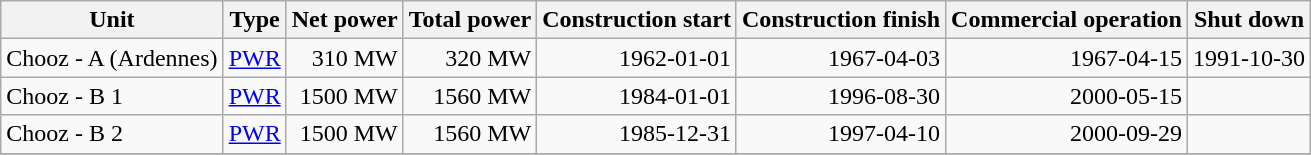<table class="wikitable">
<tr>
<th>Unit</th>
<th>Type</th>
<th>Net power</th>
<th>Total power</th>
<th>Construction start</th>
<th>Construction finish</th>
<th>Commercial operation</th>
<th>Shut down</th>
</tr>
<tr>
<td>Chooz - A (Ardennes)</td>
<td><a href='#'>PWR</a></td>
<td align="right">310 MW</td>
<td align="right">320 MW</td>
<td align="right">1962-01-01</td>
<td align="right">1967-04-03</td>
<td align="right">1967-04-15</td>
<td align="right">1991-10-30</td>
</tr>
<tr>
<td>Chooz - B 1</td>
<td><a href='#'>PWR</a></td>
<td align="right">1500 MW</td>
<td align="right">1560 MW</td>
<td align="right">1984-01-01</td>
<td align="right">1996-08-30</td>
<td align="right">2000-05-15</td>
<td align="right"></td>
</tr>
<tr>
<td>Chooz - B 2</td>
<td><a href='#'>PWR</a></td>
<td align="right">1500 MW</td>
<td align="right">1560 MW</td>
<td align="right">1985-12-31</td>
<td align="right">1997-04-10</td>
<td align="right">2000-09-29</td>
<td align="right"></td>
</tr>
<tr>
</tr>
</table>
